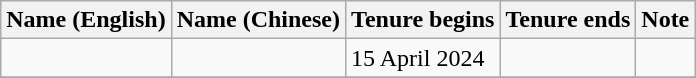<table class="wikitable">
<tr>
<th>Name (English)</th>
<th>Name (Chinese)</th>
<th>Tenure begins</th>
<th>Tenure ends</th>
<th>Note</th>
</tr>
<tr>
<td></td>
<td></td>
<td>15 April 2024</td>
<td></td>
<td></td>
</tr>
<tr>
</tr>
</table>
